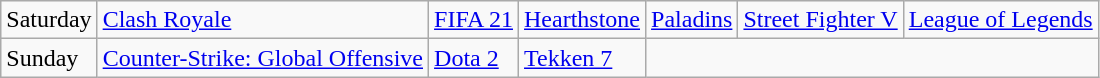<table class="wikitable">
<tr>
<td>Saturday</td>
<td><a href='#'>Clash Royale</a></td>
<td><a href='#'>FIFA 21</a></td>
<td><a href='#'>Hearthstone</a></td>
<td><a href='#'>Paladins</a></td>
<td><a href='#'>Street Fighter V</a></td>
<td><a href='#'>League of Legends</a></td>
</tr>
<tr>
<td>Sunday</td>
<td><a href='#'>Counter-Strike: Global Offensive</a></td>
<td><a href='#'>Dota 2</a></td>
<td><a href='#'>Tekken 7</a></td>
</tr>
</table>
